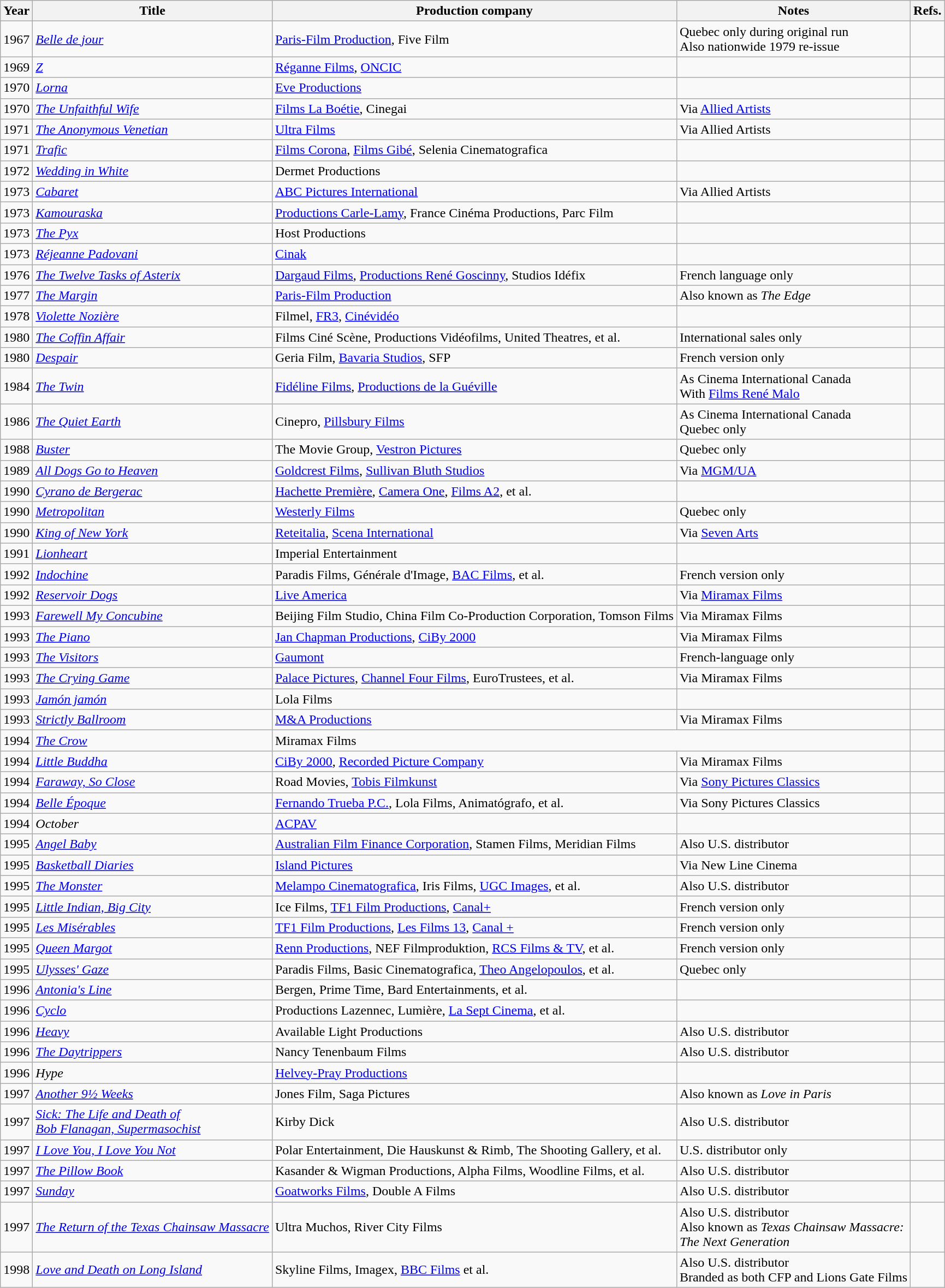<table class="wikitable sortable collapsible">
<tr>
<th>Year</th>
<th>Title</th>
<th>Production company</th>
<th>Notes</th>
<th>Refs.</th>
</tr>
<tr>
<td>1967</td>
<td><em><a href='#'>Belle de jour</a></em></td>
<td><a href='#'>Paris-Film Production</a>, Five Film</td>
<td>Quebec only during original run<br>Also nationwide 1979 re-issue</td>
<td></td>
</tr>
<tr>
<td>1969</td>
<td><em><a href='#'>Z</a></em></td>
<td><a href='#'>Réganne Films</a>, <a href='#'>ONCIC</a></td>
<td></td>
<td></td>
</tr>
<tr>
<td>1970</td>
<td><em><a href='#'>Lorna</a></em></td>
<td><a href='#'>Eve Productions</a></td>
<td></td>
<td></td>
</tr>
<tr>
<td>1970</td>
<td><em><a href='#'>The Unfaithful Wife</a></em></td>
<td><a href='#'>Films La Boétie</a>, Cinegai</td>
<td>Via <a href='#'>Allied Artists</a></td>
<td></td>
</tr>
<tr>
<td>1971</td>
<td><em><a href='#'>The Anonymous Venetian</a></em></td>
<td><a href='#'>Ultra Films</a></td>
<td>Via Allied Artists</td>
<td></td>
</tr>
<tr>
<td>1971</td>
<td><em><a href='#'>Trafic</a></em></td>
<td><a href='#'>Films Corona</a>, <a href='#'>Films Gibé</a>, Selenia Cinematografica</td>
<td></td>
<td></td>
</tr>
<tr>
<td>1972</td>
<td><em><a href='#'>Wedding in White</a></em></td>
<td>Dermet Productions</td>
<td></td>
<td></td>
</tr>
<tr>
<td>1973</td>
<td><em><a href='#'>Cabaret</a></em></td>
<td><a href='#'>ABC Pictures International</a></td>
<td>Via Allied Artists</td>
<td></td>
</tr>
<tr>
<td>1973</td>
<td><em><a href='#'>Kamouraska</a></em></td>
<td><a href='#'>Productions Carle-Lamy</a>, France Cinéma Productions, Parc Film</td>
<td></td>
<td></td>
</tr>
<tr>
<td>1973</td>
<td><em><a href='#'>The Pyx</a></em></td>
<td>Host Productions</td>
<td></td>
<td></td>
</tr>
<tr>
<td>1973</td>
<td><em><a href='#'>Réjeanne Padovani</a></em></td>
<td><a href='#'>Cinak</a></td>
<td></td>
<td></td>
</tr>
<tr>
<td>1976</td>
<td><em><a href='#'>The Twelve Tasks of Asterix</a></em></td>
<td><a href='#'>Dargaud Films</a>, <a href='#'>Productions René Goscinny</a>, Studios Idéfix</td>
<td>French language only</td>
<td></td>
</tr>
<tr>
<td>1977</td>
<td><em><a href='#'>The Margin</a></em></td>
<td><a href='#'>Paris-Film Production</a></td>
<td>Also known as <em>The Edge</em></td>
<td></td>
</tr>
<tr>
<td>1978</td>
<td><em><a href='#'>Violette Nozière</a></em></td>
<td>Filmel, <a href='#'>FR3</a>, <a href='#'>Cinévidéo</a></td>
<td></td>
<td></td>
</tr>
<tr>
<td>1980</td>
<td><em><a href='#'>The Coffin Affair</a></em></td>
<td>Films Ciné Scène, Productions Vidéofilms, United Theatres, et al.</td>
<td>International sales only</td>
<td></td>
</tr>
<tr>
<td>1980</td>
<td><em><a href='#'>Despair</a></em></td>
<td>Geria Film, <a href='#'>Bavaria Studios</a>, SFP</td>
<td>French version only</td>
<td></td>
</tr>
<tr>
<td>1984</td>
<td><em><a href='#'>The Twin</a></em></td>
<td><a href='#'>Fidéline Films</a>, <a href='#'>Productions de la Guéville</a></td>
<td>As Cinema International Canada<br>With <a href='#'>Films René Malo</a></td>
<td></td>
</tr>
<tr>
<td>1986</td>
<td><em><a href='#'>The Quiet Earth</a></em></td>
<td>Cinepro, <a href='#'>Pillsbury Films</a></td>
<td>As Cinema International Canada<br>Quebec only</td>
<td></td>
</tr>
<tr>
<td>1988</td>
<td><em><a href='#'>Buster</a></em></td>
<td>The Movie Group, <a href='#'>Vestron Pictures</a></td>
<td>Quebec only</td>
<td></td>
</tr>
<tr>
<td>1989</td>
<td><em><a href='#'>All Dogs Go to Heaven</a></em></td>
<td><a href='#'>Goldcrest Films</a>, <a href='#'>Sullivan Bluth Studios</a></td>
<td>Via <a href='#'>MGM/UA</a></td>
<td></td>
</tr>
<tr>
<td>1990</td>
<td><em><a href='#'>Cyrano de Bergerac</a></em></td>
<td><a href='#'>Hachette Première</a>, <a href='#'>Camera One</a>, <a href='#'>Films A2</a>, et al.</td>
<td></td>
<td></td>
</tr>
<tr>
<td>1990</td>
<td><em><a href='#'>Metropolitan</a></em></td>
<td><a href='#'>Westerly Films</a></td>
<td>Quebec only</td>
<td></td>
</tr>
<tr>
<td>1990</td>
<td><em><a href='#'>King of New York</a></em></td>
<td><a href='#'>Reteitalia</a>, <a href='#'>Scena International</a></td>
<td>Via <a href='#'>Seven Arts</a></td>
<td></td>
</tr>
<tr>
<td>1991</td>
<td><em><a href='#'>Lionheart</a></em></td>
<td>Imperial Entertainment</td>
<td></td>
<td></td>
</tr>
<tr>
<td>1992</td>
<td><em><a href='#'>Indochine</a></em></td>
<td>Paradis Films, Générale d'Image, <a href='#'>BAC Films</a>, et al.</td>
<td>French version only</td>
<td></td>
</tr>
<tr>
<td>1992</td>
<td><em><a href='#'>Reservoir Dogs</a></em></td>
<td><a href='#'>Live America</a></td>
<td>Via <a href='#'>Miramax Films</a></td>
<td></td>
</tr>
<tr>
<td>1993</td>
<td><em><a href='#'>Farewell My Concubine</a></em></td>
<td>Beijing Film Studio, China Film Co-Production Corporation, Tomson Films</td>
<td>Via Miramax Films</td>
<td></td>
</tr>
<tr>
<td>1993</td>
<td><em><a href='#'>The Piano</a></em></td>
<td><a href='#'>Jan Chapman Productions</a>, <a href='#'>CiBy 2000</a></td>
<td>Via Miramax Films</td>
<td></td>
</tr>
<tr>
<td>1993</td>
<td><em><a href='#'>The Visitors</a></em></td>
<td><a href='#'>Gaumont</a></td>
<td>French-language only</td>
<td></td>
</tr>
<tr>
<td>1993</td>
<td><em><a href='#'>The Crying Game</a></em></td>
<td><a href='#'>Palace Pictures</a>, <a href='#'>Channel Four Films</a>, EuroTrustees, et al.</td>
<td>Via Miramax Films</td>
<td></td>
</tr>
<tr>
<td>1993</td>
<td><em><a href='#'>Jamón jamón</a></em></td>
<td>Lola Films</td>
<td></td>
<td></td>
</tr>
<tr>
<td>1993</td>
<td><em><a href='#'>Strictly Ballroom</a></em></td>
<td><a href='#'>M&A Productions</a></td>
<td>Via Miramax Films</td>
<td></td>
</tr>
<tr>
<td>1994</td>
<td><em><a href='#'>The Crow</a></em></td>
<td colspan="2">Miramax Films</td>
<td></td>
</tr>
<tr>
<td>1994</td>
<td><em><a href='#'>Little Buddha</a></em></td>
<td><a href='#'>CiBy 2000</a>, <a href='#'>Recorded Picture Company</a></td>
<td>Via Miramax Films</td>
<td></td>
</tr>
<tr>
<td>1994</td>
<td><em><a href='#'>Faraway, So Close</a></em></td>
<td>Road Movies, <a href='#'>Tobis Filmkunst</a></td>
<td>Via <a href='#'>Sony Pictures Classics</a></td>
<td></td>
</tr>
<tr>
<td>1994</td>
<td><em><a href='#'>Belle Époque</a></em></td>
<td><a href='#'>Fernando Trueba P.C.</a>, Lola Films, Animatógrafo, et al.</td>
<td>Via Sony Pictures Classics</td>
<td></td>
</tr>
<tr>
<td>1994</td>
<td><em>October</em></td>
<td><a href='#'>ACPAV</a></td>
<td></td>
<td></td>
</tr>
<tr>
<td>1995</td>
<td><em><a href='#'>Angel Baby</a></em></td>
<td><a href='#'>Australian Film Finance Corporation</a>, Stamen Films, Meridian Films</td>
<td>Also U.S. distributor</td>
<td></td>
</tr>
<tr>
<td>1995</td>
<td><em><a href='#'>Basketball Diaries</a></em></td>
<td><a href='#'>Island Pictures</a></td>
<td>Via New Line Cinema</td>
<td></td>
</tr>
<tr>
<td>1995</td>
<td><em><a href='#'>The Monster</a></em></td>
<td><a href='#'>Melampo Cinematografica</a>, Iris Films, <a href='#'>UGC Images</a>, et al.</td>
<td>Also U.S. distributor</td>
<td></td>
</tr>
<tr>
<td>1995</td>
<td><em><a href='#'>Little Indian, Big City</a></em></td>
<td>Ice Films, <a href='#'>TF1 Film Productions</a>, <a href='#'>Canal+</a></td>
<td>French version only</td>
<td></td>
</tr>
<tr>
<td>1995</td>
<td><em><a href='#'>Les Misérables</a></em></td>
<td><a href='#'>TF1 Film Productions</a>, <a href='#'>Les Films 13</a>, <a href='#'>Canal +</a></td>
<td>French version only</td>
<td></td>
</tr>
<tr>
<td>1995</td>
<td><em><a href='#'>Queen Margot</a></em></td>
<td><a href='#'>Renn Productions</a>, NEF Filmproduktion, <a href='#'>RCS Films & TV</a>, et al.</td>
<td>French version only</td>
<td></td>
</tr>
<tr>
<td>1995</td>
<td><em><a href='#'>Ulysses' Gaze</a></em></td>
<td>Paradis Films, Basic Cinematografica, <a href='#'>Theo Angelopoulos</a>, et al.</td>
<td>Quebec only</td>
<td></td>
</tr>
<tr>
<td>1996</td>
<td><em><a href='#'>Antonia's Line</a></em></td>
<td>Bergen, Prime Time, Bard Entertainments, et al.</td>
<td></td>
<td></td>
</tr>
<tr>
<td>1996</td>
<td><em><a href='#'>Cyclo</a></em></td>
<td>Productions Lazennec, Lumière, <a href='#'>La Sept Cinema</a>, et al.</td>
<td></td>
<td></td>
</tr>
<tr>
<td>1996</td>
<td><em><a href='#'>Heavy</a></em></td>
<td>Available Light Productions</td>
<td>Also U.S. distributor</td>
<td></td>
</tr>
<tr>
<td>1996</td>
<td><em><a href='#'>The Daytrippers</a></em></td>
<td>Nancy Tenenbaum Films</td>
<td>Also U.S. distributor</td>
<td></td>
</tr>
<tr>
<td>1996</td>
<td><em>Hype</em></td>
<td><a href='#'>Helvey-Pray Productions</a></td>
<td></td>
<td></td>
</tr>
<tr>
<td>1997</td>
<td><em><a href='#'>Another 9½ Weeks</a></em></td>
<td>Jones Film, Saga Pictures</td>
<td>Also known as <em>Love in Paris</em></td>
<td></td>
</tr>
<tr>
<td>1997</td>
<td><em><a href='#'>Sick: The Life and Death of<br>Bob Flanagan, Supermasochist</a></em></td>
<td>Kirby Dick</td>
<td>Also U.S. distributor</td>
<td></td>
</tr>
<tr>
<td>1997</td>
<td><em><a href='#'>I Love You, I Love You Not</a></em></td>
<td>Polar Entertainment, Die Hauskunst & Rimb, The Shooting Gallery, et al.</td>
<td>U.S. distributor only</td>
<td></td>
</tr>
<tr>
<td>1997</td>
<td><em><a href='#'>The Pillow Book</a></em></td>
<td>Kasander & Wigman Productions, Alpha Films, Woodline Films, et al.</td>
<td>Also U.S. distributor</td>
<td></td>
</tr>
<tr>
<td>1997</td>
<td><em><a href='#'>Sunday</a></em></td>
<td><a href='#'>Goatworks Films</a>, Double A Films</td>
<td>Also U.S. distributor</td>
<td></td>
</tr>
<tr>
<td>1997</td>
<td><em><a href='#'>The Return of the Texas Chainsaw Massacre</a></em></td>
<td>Ultra Muchos, River City Films</td>
<td>Also U.S. distributor<br> Also known as <em>Texas Chainsaw Massacre:<br>The Next Generation</em></td>
<td></td>
</tr>
<tr>
<td>1998</td>
<td><em><a href='#'>Love and Death on Long Island</a></em></td>
<td>Skyline Films, Imagex, <a href='#'>BBC Films</a> et al.</td>
<td>Also U.S. distributor<br>Branded as both CFP and Lions Gate Films</td>
<td></td>
</tr>
</table>
